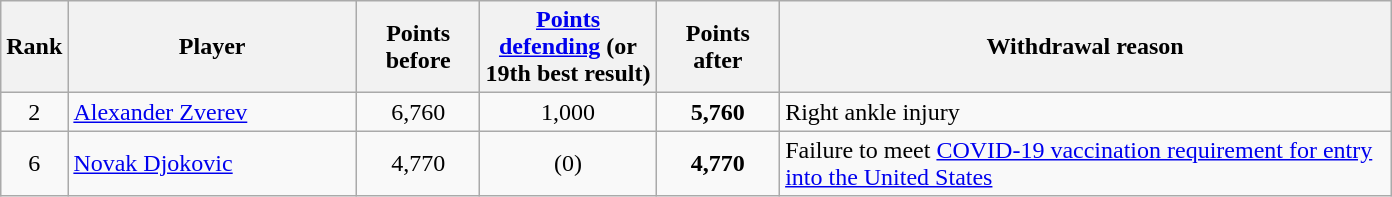<table class="wikitable sortable">
<tr>
<th>Rank</th>
<th style="width:185px;">Player</th>
<th style="width:75px;">Points before</th>
<th style="width:110px;"><a href='#'>Points defending</a> (or 19th best result)</th>
<th style="width:75px;">Points after</th>
<th style="width:400px;">Withdrawal reason</th>
</tr>
<tr>
<td style="text-align:center;">2</td>
<td> <a href='#'>Alexander Zverev</a></td>
<td style="text-align:center;">6,760</td>
<td style="text-align:center;">1,000</td>
<td style="text-align:center;"><strong>5,760</strong></td>
<td>Right ankle injury</td>
</tr>
<tr>
<td style="text-align:center;">6</td>
<td> <a href='#'>Novak Djokovic</a></td>
<td style="text-align:center;">4,770</td>
<td style="text-align:center;">(0)</td>
<td style="text-align:center;"><strong>4,770</strong></td>
<td>Failure to meet <a href='#'>COVID-19 vaccination requirement for entry into the United States</a></td>
</tr>
</table>
